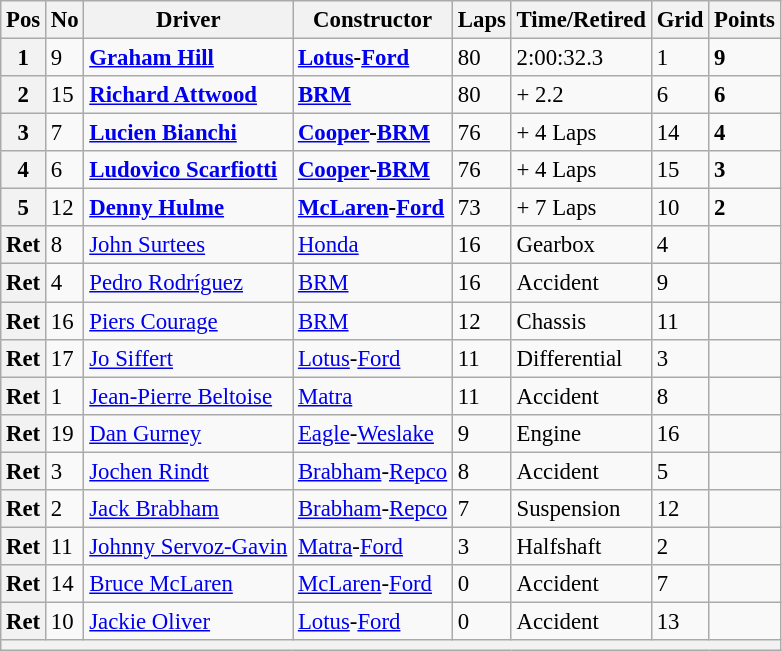<table class="wikitable" style="font-size: 95%;">
<tr>
<th>Pos</th>
<th>No</th>
<th>Driver</th>
<th>Constructor</th>
<th>Laps</th>
<th>Time/Retired</th>
<th>Grid</th>
<th>Points</th>
</tr>
<tr>
<th>1</th>
<td>9</td>
<td> <strong><a href='#'>Graham Hill</a></strong></td>
<td><strong><a href='#'>Lotus</a>-<a href='#'>Ford</a></strong></td>
<td>80</td>
<td>2:00:32.3</td>
<td>1</td>
<td><strong>9</strong></td>
</tr>
<tr>
<th>2</th>
<td>15</td>
<td> <strong><a href='#'>Richard Attwood</a></strong></td>
<td><strong><a href='#'>BRM</a></strong></td>
<td>80</td>
<td>+ 2.2</td>
<td>6</td>
<td><strong>6</strong></td>
</tr>
<tr>
<th>3</th>
<td>7</td>
<td> <strong><a href='#'>Lucien Bianchi</a></strong></td>
<td><strong><a href='#'>Cooper</a>-<a href='#'>BRM</a></strong></td>
<td>76</td>
<td>+ 4 Laps</td>
<td>14</td>
<td><strong>4</strong></td>
</tr>
<tr>
<th>4</th>
<td>6</td>
<td> <strong><a href='#'>Ludovico Scarfiotti</a></strong></td>
<td><strong><a href='#'>Cooper</a>-<a href='#'>BRM</a></strong></td>
<td>76</td>
<td>+ 4 Laps</td>
<td>15</td>
<td><strong>3</strong></td>
</tr>
<tr>
<th>5</th>
<td>12</td>
<td> <strong><a href='#'>Denny Hulme</a></strong></td>
<td><strong><a href='#'>McLaren</a>-<a href='#'>Ford</a></strong></td>
<td>73</td>
<td>+ 7 Laps</td>
<td>10</td>
<td><strong>2</strong></td>
</tr>
<tr>
<th>Ret</th>
<td>8</td>
<td> <a href='#'>John Surtees</a></td>
<td><a href='#'>Honda</a></td>
<td>16</td>
<td>Gearbox</td>
<td>4</td>
<td> </td>
</tr>
<tr>
<th>Ret</th>
<td>4</td>
<td> <a href='#'>Pedro Rodríguez</a></td>
<td><a href='#'>BRM</a></td>
<td>16</td>
<td>Accident</td>
<td>9</td>
<td> </td>
</tr>
<tr>
<th>Ret</th>
<td>16</td>
<td> <a href='#'>Piers Courage</a></td>
<td><a href='#'>BRM</a></td>
<td>12</td>
<td>Chassis</td>
<td>11</td>
<td> </td>
</tr>
<tr>
<th>Ret</th>
<td>17</td>
<td> <a href='#'>Jo Siffert</a></td>
<td><a href='#'>Lotus</a>-<a href='#'>Ford</a></td>
<td>11</td>
<td>Differential</td>
<td>3</td>
<td> </td>
</tr>
<tr>
<th>Ret</th>
<td>1</td>
<td> <a href='#'>Jean-Pierre Beltoise</a></td>
<td><a href='#'>Matra</a></td>
<td>11</td>
<td>Accident</td>
<td>8</td>
<td> </td>
</tr>
<tr>
<th>Ret</th>
<td>19</td>
<td> <a href='#'>Dan Gurney</a></td>
<td><a href='#'>Eagle</a>-<a href='#'>Weslake</a></td>
<td>9</td>
<td>Engine</td>
<td>16</td>
<td> </td>
</tr>
<tr>
<th>Ret</th>
<td>3</td>
<td> <a href='#'>Jochen Rindt</a></td>
<td><a href='#'>Brabham</a>-<a href='#'>Repco</a></td>
<td>8</td>
<td>Accident</td>
<td>5</td>
<td> </td>
</tr>
<tr>
<th>Ret</th>
<td>2</td>
<td> <a href='#'>Jack Brabham</a></td>
<td><a href='#'>Brabham</a>-<a href='#'>Repco</a></td>
<td>7</td>
<td>Suspension</td>
<td>12</td>
<td> </td>
</tr>
<tr>
<th>Ret</th>
<td>11</td>
<td> <a href='#'>Johnny Servoz-Gavin</a></td>
<td><a href='#'>Matra</a>-<a href='#'>Ford</a></td>
<td>3</td>
<td>Halfshaft</td>
<td>2</td>
<td> </td>
</tr>
<tr>
<th>Ret</th>
<td>14</td>
<td> <a href='#'>Bruce McLaren</a></td>
<td><a href='#'>McLaren</a>-<a href='#'>Ford</a></td>
<td>0</td>
<td>Accident</td>
<td>7</td>
<td> </td>
</tr>
<tr>
<th>Ret</th>
<td>10</td>
<td> <a href='#'>Jackie Oliver</a></td>
<td><a href='#'>Lotus</a>-<a href='#'>Ford</a></td>
<td>0</td>
<td>Accident</td>
<td>13</td>
<td> </td>
</tr>
<tr>
<th colspan="8"></th>
</tr>
</table>
